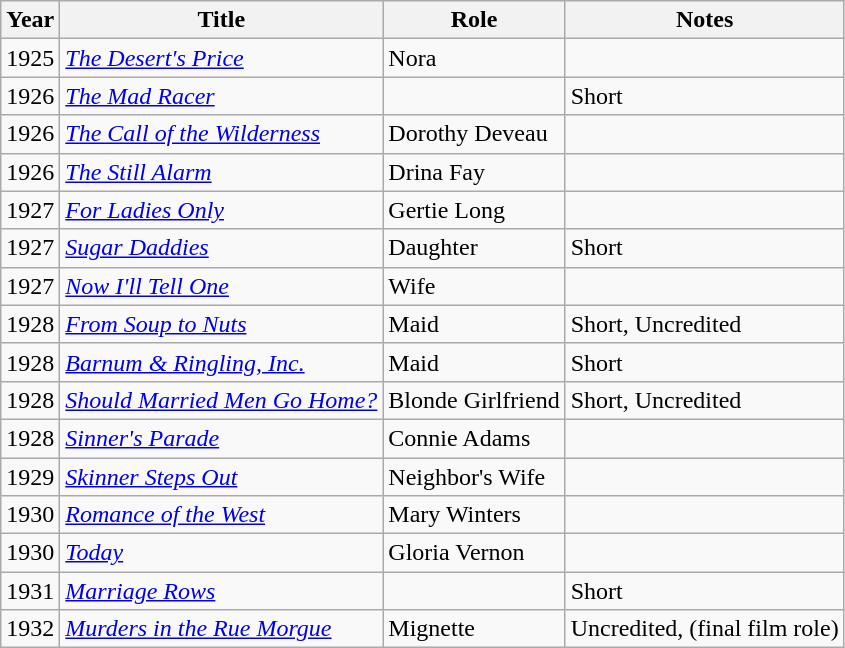<table class="wikitable">
<tr>
<th>Year</th>
<th>Title</th>
<th>Role</th>
<th>Notes</th>
</tr>
<tr>
<td>1925</td>
<td><em><a href='#'>The Desert's Price</a></em></td>
<td>Nora</td>
<td></td>
</tr>
<tr>
<td>1926</td>
<td><em><a href='#'>The Mad Racer</a></em></td>
<td></td>
<td>Short</td>
</tr>
<tr>
<td>1926</td>
<td><em><a href='#'>The Call of the Wilderness</a></em></td>
<td>Dorothy Deveau</td>
</tr>
<tr>
<td>1926</td>
<td><em><a href='#'>The Still Alarm</a></em></td>
<td>Drina Fay</td>
<td></td>
</tr>
<tr>
<td>1927</td>
<td><em><a href='#'>For Ladies Only</a></em></td>
<td>Gertie Long</td>
<td></td>
</tr>
<tr>
<td>1927</td>
<td><em><a href='#'>Sugar Daddies</a></em></td>
<td>Daughter</td>
<td>Short</td>
</tr>
<tr>
<td>1927</td>
<td><em><a href='#'>Now I'll Tell One</a></em></td>
<td>Wife</td>
<td></td>
</tr>
<tr>
<td>1928</td>
<td><em><a href='#'>From Soup to Nuts</a></em></td>
<td>Maid</td>
<td>Short, Uncredited</td>
</tr>
<tr>
<td>1928</td>
<td><em><a href='#'>Barnum & Ringling, Inc.</a></em></td>
<td>Maid</td>
<td>Short</td>
</tr>
<tr>
<td>1928</td>
<td><em><a href='#'>Should Married Men Go Home?</a></em></td>
<td>Blonde Girlfriend</td>
<td>Short, Uncredited</td>
</tr>
<tr>
<td>1928</td>
<td><em><a href='#'>Sinner's Parade</a></em></td>
<td>Connie Adams</td>
<td></td>
</tr>
<tr>
<td>1929</td>
<td><em><a href='#'>Skinner Steps Out</a></em></td>
<td>Neighbor's Wife</td>
<td></td>
</tr>
<tr>
<td>1930</td>
<td><em><a href='#'>Romance of the West</a></em></td>
<td>Mary Winters</td>
<td></td>
</tr>
<tr>
<td>1930</td>
<td><em><a href='#'>Today</a></em></td>
<td>Gloria Vernon</td>
<td></td>
</tr>
<tr>
<td>1931</td>
<td><em><a href='#'>Marriage Rows</a></em></td>
<td></td>
<td>Short</td>
</tr>
<tr>
<td>1932</td>
<td><em><a href='#'>Murders in the Rue Morgue</a></em></td>
<td>Mignette</td>
<td>Uncredited, (final film role)</td>
</tr>
</table>
